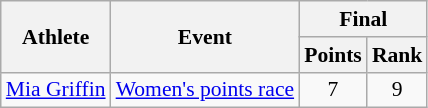<table class="wikitable" style="font-size:90%">
<tr>
<th rowspan=2>Athlete</th>
<th rowspan=2>Event</th>
<th colspan=2>Final</th>
</tr>
<tr>
<th>Points</th>
<th>Rank</th>
</tr>
<tr align=center>
<td align=left><a href='#'>Mia Griffin</a></td>
<td align=left><a href='#'>Women's points race</a></td>
<td>7</td>
<td>9</td>
</tr>
</table>
